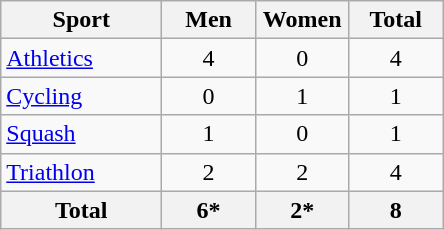<table class="wikitable sortable" style="text-align:center;">
<tr>
<th width=100>Sport</th>
<th width=55>Men</th>
<th width=55>Women</th>
<th width=55>Total</th>
</tr>
<tr>
<td align=left><a href='#'>Athletics</a></td>
<td>4</td>
<td>0</td>
<td>4</td>
</tr>
<tr>
<td align=left><a href='#'>Cycling</a></td>
<td>0</td>
<td>1</td>
<td>1</td>
</tr>
<tr>
<td align=left><a href='#'>Squash</a></td>
<td>1</td>
<td>0</td>
<td>1</td>
</tr>
<tr>
<td align=left><a href='#'>Triathlon</a></td>
<td>2</td>
<td>2</td>
<td>4</td>
</tr>
<tr>
<th>Total</th>
<th>6*</th>
<th>2*</th>
<th>8</th>
</tr>
</table>
